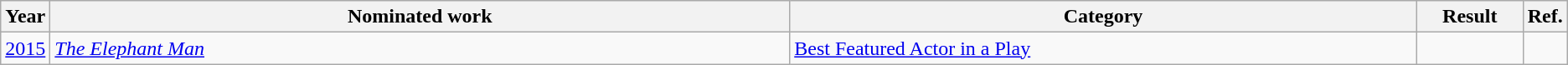<table class=wikitable>
<tr>
<th scope="col" style="width:1em;">Year</th>
<th scope="col" style="width:39em;">Nominated work</th>
<th scope="col" style="width:33em;">Category</th>
<th scope="col" style="width:5em;">Result</th>
<th scope="col" style="width:1em;">Ref.</th>
</tr>
<tr>
<td><a href='#'>2015</a></td>
<td><em><a href='#'>The Elephant Man</a></em></td>
<td><a href='#'>Best Featured Actor in a Play</a></td>
<td></td>
<td></td>
</tr>
</table>
